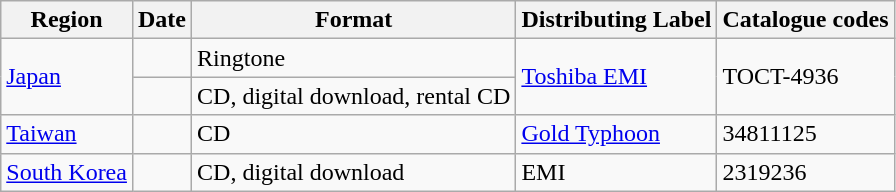<table class="wikitable">
<tr>
<th>Region</th>
<th>Date</th>
<th>Format</th>
<th>Distributing Label</th>
<th>Catalogue codes</th>
</tr>
<tr>
<td rowspan=2><a href='#'>Japan</a></td>
<td></td>
<td>Ringtone</td>
<td rowspan=2><a href='#'>Toshiba EMI</a></td>
<td rowspan=2>TOCT-4936</td>
</tr>
<tr>
<td></td>
<td>CD, digital download, rental CD</td>
</tr>
<tr>
<td><a href='#'>Taiwan</a></td>
<td></td>
<td>CD</td>
<td><a href='#'>Gold Typhoon</a></td>
<td>34811125</td>
</tr>
<tr>
<td><a href='#'>South Korea</a></td>
<td></td>
<td>CD, digital download</td>
<td>EMI</td>
<td>2319236</td>
</tr>
</table>
